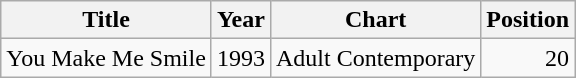<table class="wikitable">
<tr>
<th>Title</th>
<th>Year</th>
<th>Chart</th>
<th>Position</th>
</tr>
<tr>
<td>You Make Me Smile</td>
<td>1993</td>
<td>Adult Contemporary</td>
<td style="text-align:right">20</td>
</tr>
</table>
